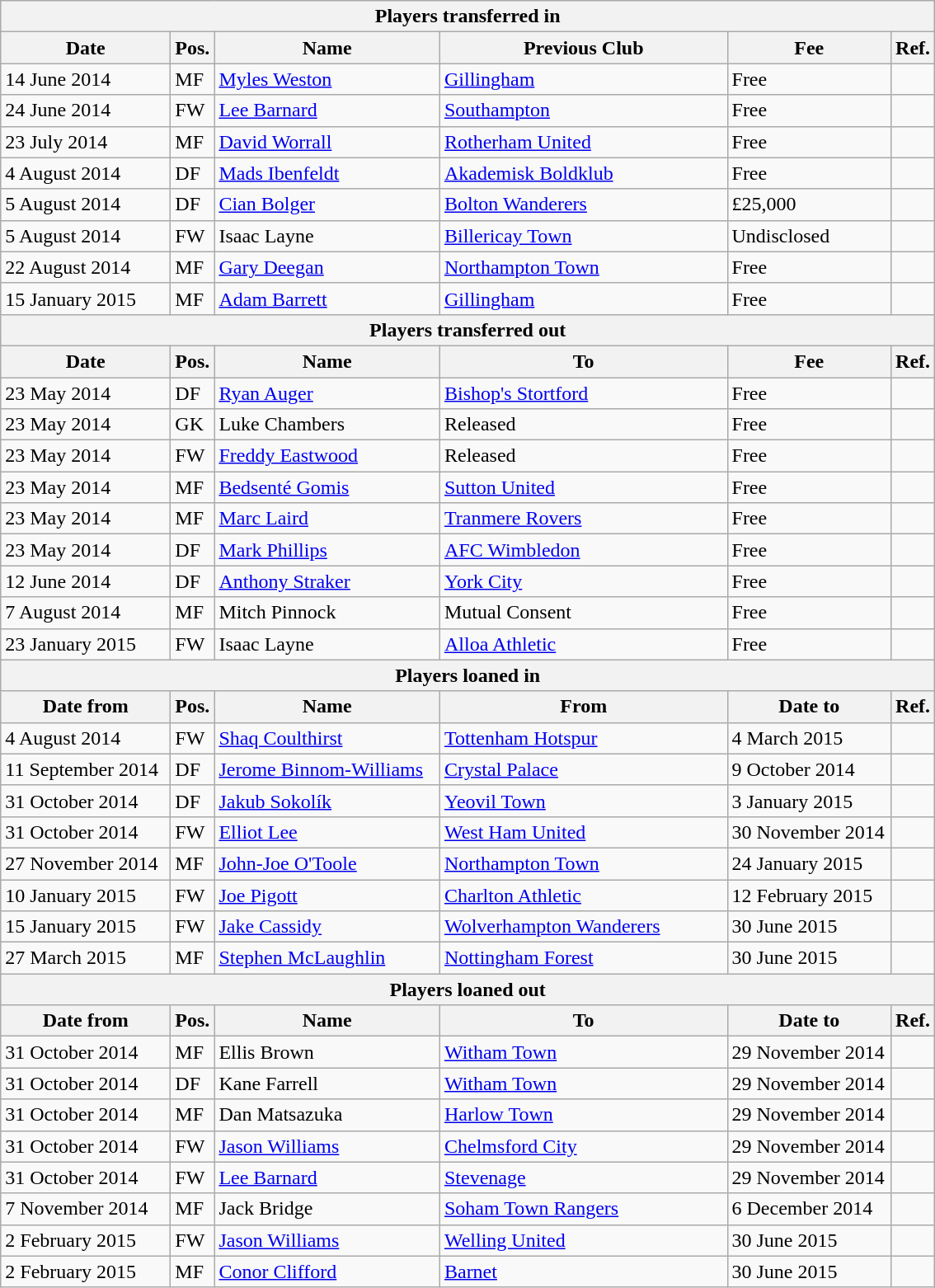<table class="wikitable">
<tr>
<th colspan="7">Players transferred in</th>
</tr>
<tr>
<th width="130px">Date</th>
<th width="25px">Pos.</th>
<th width="175px">Name</th>
<th width="225px">Previous Club</th>
<th width="125px">Fee</th>
<th width="25px">Ref.</th>
</tr>
<tr>
<td>14 June 2014</td>
<td>MF</td>
<td><a href='#'>Myles Weston</a></td>
<td><a href='#'>Gillingham</a></td>
<td>Free</td>
<td></td>
</tr>
<tr>
<td>24 June 2014</td>
<td>FW</td>
<td><a href='#'>Lee Barnard</a></td>
<td><a href='#'>Southampton</a></td>
<td>Free</td>
<td></td>
</tr>
<tr>
<td>23 July 2014</td>
<td>MF</td>
<td><a href='#'>David Worrall</a></td>
<td><a href='#'>Rotherham United</a></td>
<td>Free</td>
<td></td>
</tr>
<tr>
<td>4 August 2014</td>
<td>DF</td>
<td><a href='#'>Mads Ibenfeldt</a></td>
<td><a href='#'>Akademisk Boldklub</a></td>
<td>Free</td>
<td></td>
</tr>
<tr>
<td>5 August 2014</td>
<td>DF</td>
<td><a href='#'>Cian Bolger</a></td>
<td><a href='#'>Bolton Wanderers</a></td>
<td>£25,000</td>
<td></td>
</tr>
<tr>
<td>5 August 2014</td>
<td>FW</td>
<td>Isaac Layne</td>
<td><a href='#'>Billericay Town</a></td>
<td>Undisclosed</td>
<td></td>
</tr>
<tr>
<td>22 August 2014</td>
<td>MF</td>
<td><a href='#'>Gary Deegan</a></td>
<td><a href='#'>Northampton Town</a></td>
<td>Free</td>
<td></td>
</tr>
<tr>
<td>15 January 2015</td>
<td>MF</td>
<td><a href='#'>Adam Barrett</a></td>
<td><a href='#'>Gillingham</a></td>
<td>Free</td>
<td></td>
</tr>
<tr>
<th colspan="6">Players transferred out</th>
</tr>
<tr>
<th>Date</th>
<th>Pos.</th>
<th>Name</th>
<th>To</th>
<th>Fee</th>
<th>Ref.</th>
</tr>
<tr>
<td>23 May 2014</td>
<td>DF</td>
<td><a href='#'>Ryan Auger</a></td>
<td><a href='#'>Bishop's Stortford</a></td>
<td>Free</td>
<td></td>
</tr>
<tr>
<td>23 May 2014</td>
<td>GK</td>
<td>Luke Chambers</td>
<td>Released</td>
<td>Free</td>
<td></td>
</tr>
<tr>
<td>23 May 2014</td>
<td>FW</td>
<td><a href='#'>Freddy Eastwood</a></td>
<td>Released</td>
<td>Free</td>
<td></td>
</tr>
<tr>
<td>23 May 2014</td>
<td>MF</td>
<td><a href='#'>Bedsenté Gomis</a></td>
<td><a href='#'>Sutton United</a></td>
<td>Free</td>
<td></td>
</tr>
<tr>
<td>23 May 2014</td>
<td>MF</td>
<td><a href='#'>Marc Laird</a></td>
<td><a href='#'>Tranmere Rovers</a></td>
<td>Free</td>
<td></td>
</tr>
<tr>
<td>23 May 2014</td>
<td>DF</td>
<td><a href='#'>Mark Phillips</a></td>
<td><a href='#'>AFC Wimbledon</a></td>
<td>Free</td>
<td></td>
</tr>
<tr>
<td>12 June 2014</td>
<td>DF</td>
<td><a href='#'>Anthony Straker</a></td>
<td><a href='#'>York City</a></td>
<td>Free</td>
<td></td>
</tr>
<tr>
<td>7 August 2014</td>
<td>MF</td>
<td>Mitch Pinnock</td>
<td>Mutual Consent</td>
<td>Free</td>
<td></td>
</tr>
<tr>
<td>23 January 2015</td>
<td>FW</td>
<td>Isaac Layne</td>
<td><a href='#'>Alloa Athletic</a></td>
<td>Free</td>
<td></td>
</tr>
<tr>
<th colspan="8">Players loaned in</th>
</tr>
<tr>
<th>Date from</th>
<th>Pos.</th>
<th>Name</th>
<th>From</th>
<th>Date to</th>
<th>Ref.</th>
</tr>
<tr>
<td>4 August 2014</td>
<td>FW</td>
<td><a href='#'>Shaq Coulthirst</a></td>
<td><a href='#'>Tottenham Hotspur</a></td>
<td>4 March 2015</td>
<td></td>
</tr>
<tr>
<td>11 September 2014</td>
<td>DF</td>
<td><a href='#'>Jerome Binnom-Williams</a></td>
<td><a href='#'>Crystal Palace</a></td>
<td>9 October 2014</td>
<td></td>
</tr>
<tr>
<td>31 October 2014</td>
<td>DF</td>
<td><a href='#'>Jakub Sokolík</a></td>
<td><a href='#'>Yeovil Town</a></td>
<td>3 January 2015</td>
<td></td>
</tr>
<tr>
<td>31 October 2014</td>
<td>FW</td>
<td><a href='#'>Elliot Lee</a></td>
<td><a href='#'>West Ham United</a></td>
<td>30 November 2014</td>
<td></td>
</tr>
<tr>
<td>27 November 2014</td>
<td>MF</td>
<td><a href='#'>John-Joe O'Toole</a></td>
<td><a href='#'>Northampton Town</a></td>
<td>24 January 2015</td>
<td></td>
</tr>
<tr>
<td>10 January 2015</td>
<td>FW</td>
<td><a href='#'>Joe Pigott</a></td>
<td><a href='#'>Charlton Athletic</a></td>
<td>12 February 2015</td>
<td></td>
</tr>
<tr>
<td>15 January 2015</td>
<td>FW</td>
<td><a href='#'>Jake Cassidy</a></td>
<td><a href='#'>Wolverhampton Wanderers</a></td>
<td>30 June 2015</td>
<td></td>
</tr>
<tr>
<td>27 March 2015</td>
<td>MF</td>
<td><a href='#'>Stephen McLaughlin</a></td>
<td><a href='#'>Nottingham Forest</a></td>
<td>30 June 2015</td>
<td></td>
</tr>
<tr>
<th colspan="6">Players loaned out</th>
</tr>
<tr>
<th>Date from</th>
<th>Pos.</th>
<th>Name</th>
<th>To</th>
<th>Date to</th>
<th>Ref.</th>
</tr>
<tr>
<td>31 October 2014</td>
<td>MF</td>
<td>Ellis Brown</td>
<td><a href='#'>Witham Town</a></td>
<td>29 November 2014</td>
<td></td>
</tr>
<tr>
<td>31 October 2014</td>
<td>DF</td>
<td>Kane Farrell</td>
<td><a href='#'>Witham Town</a></td>
<td>29 November 2014</td>
<td></td>
</tr>
<tr>
<td>31 October 2014</td>
<td>MF</td>
<td>Dan Matsazuka</td>
<td><a href='#'>Harlow Town</a></td>
<td>29 November 2014</td>
<td></td>
</tr>
<tr>
<td>31 October 2014</td>
<td>FW</td>
<td><a href='#'>Jason Williams</a></td>
<td><a href='#'>Chelmsford City</a></td>
<td>29 November 2014</td>
<td></td>
</tr>
<tr>
<td>31 October 2014</td>
<td>FW</td>
<td><a href='#'>Lee Barnard</a></td>
<td><a href='#'>Stevenage</a></td>
<td>29 November 2014</td>
<td></td>
</tr>
<tr>
<td>7 November 2014</td>
<td>MF</td>
<td>Jack Bridge</td>
<td><a href='#'>Soham Town Rangers</a></td>
<td>6 December 2014</td>
<td></td>
</tr>
<tr>
<td>2 February 2015</td>
<td>FW</td>
<td><a href='#'>Jason Williams</a></td>
<td><a href='#'>Welling United</a></td>
<td>30 June 2015</td>
<td></td>
</tr>
<tr>
<td>2 February 2015</td>
<td>MF</td>
<td><a href='#'>Conor Clifford</a></td>
<td><a href='#'>Barnet</a></td>
<td>30 June 2015</td>
<td></td>
</tr>
</table>
